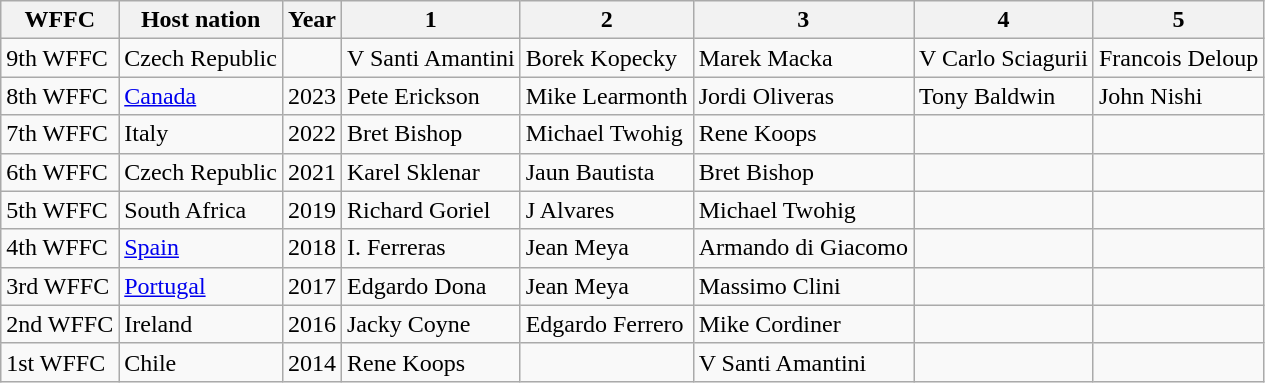<table class="wikitable">
<tr>
<th>WFFC</th>
<th>Host nation</th>
<th>Year</th>
<th>1</th>
<th>2</th>
<th>3</th>
<th>4</th>
<th>5</th>
</tr>
<tr>
<td>9th WFFC</td>
<td> Czech Republic</td>
<td></td>
<td> V Santi Amantini</td>
<td> Borek Kopecky</td>
<td> Marek Macka</td>
<td> V Carlo Sciagurii</td>
<td> Francois Deloup</td>
</tr>
<tr>
<td>8th WFFC</td>
<td> <a href='#'>Canada</a></td>
<td>2023</td>
<td> Pete Erickson</td>
<td> Mike Learmonth</td>
<td> Jordi Oliveras</td>
<td> Tony Baldwin</td>
<td>  John Nishi</td>
</tr>
<tr>
<td>7th WFFC</td>
<td> Italy</td>
<td>2022</td>
<td> Bret Bishop</td>
<td> Michael Twohig</td>
<td> Rene Koops</td>
<td></td>
<td></td>
</tr>
<tr>
<td>6th WFFC</td>
<td> Czech Republic</td>
<td>2021</td>
<td> Karel Sklenar</td>
<td> Jaun Bautista</td>
<td> Bret Bishop</td>
<td></td>
<td></td>
</tr>
<tr>
<td>5th WFFC</td>
<td> South Africa  </td>
<td>2019</td>
<td> Richard Goriel</td>
<td> J Alvares</td>
<td> Michael Twohig</td>
<td></td>
<td></td>
</tr>
<tr>
<td>4th WFFC</td>
<td> <a href='#'>Spain</a></td>
<td>2018</td>
<td> I. Ferreras</td>
<td> Jean Meya</td>
<td> Armando di Giacomo</td>
<td></td>
<td></td>
</tr>
<tr>
<td>3rd WFFC</td>
<td> <a href='#'>Portugal</a></td>
<td>2017</td>
<td> Edgardo Dona</td>
<td> Jean Meya</td>
<td> Massimo Clini</td>
<td></td>
<td></td>
</tr>
<tr>
<td>2nd WFFC</td>
<td> Ireland</td>
<td>2016</td>
<td> Jacky Coyne</td>
<td> Edgardo Ferrero</td>
<td> Mike Cordiner</td>
<td></td>
<td></td>
</tr>
<tr>
<td>1st WFFC</td>
<td>Chile</td>
<td>2014</td>
<td> Rene Koops</td>
<td></td>
<td> V Santi Amantini</td>
<td></td>
<td></td>
</tr>
</table>
